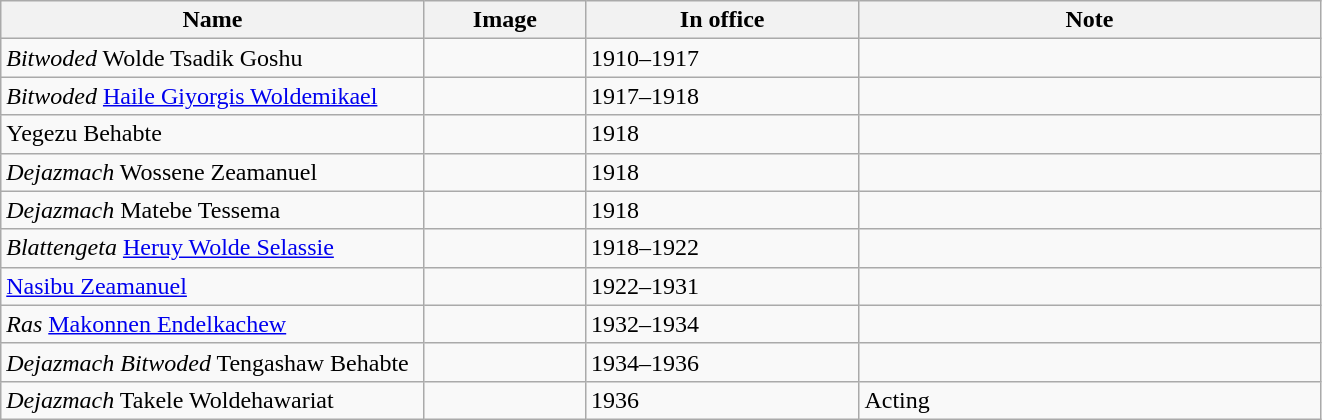<table id class="sort wikitable" style="text-align:left;">
<tr>
<th width="275">Name</th>
<th width="100">Image</th>
<th width="175">In office</th>
<th width="300">Note</th>
</tr>
<tr>
<td><em>Bitwoded</em> Wolde Tsadik Goshu</td>
<td></td>
<td>1910–1917</td>
<td></td>
</tr>
<tr>
<td><em>Bitwoded</em> <a href='#'>Haile Giyorgis Woldemikael</a></td>
<td></td>
<td>1917–1918</td>
<td></td>
</tr>
<tr>
<td>Yegezu Behabte</td>
<td></td>
<td>1918</td>
<td></td>
</tr>
<tr>
<td><em>Dejazmach</em> Wossene Zeamanuel</td>
<td></td>
<td>1918</td>
<td></td>
</tr>
<tr>
<td><em>Dejazmach</em> Matebe Tessema</td>
<td></td>
<td>1918</td>
<td></td>
</tr>
<tr>
<td><em>Blattengeta</em> <a href='#'>Heruy Wolde Selassie</a></td>
<td></td>
<td>1918–1922</td>
<td></td>
</tr>
<tr>
<td><a href='#'>Nasibu Zeamanuel</a></td>
<td></td>
<td>1922–1931</td>
<td></td>
</tr>
<tr>
<td><em>Ras</em> <a href='#'>Makonnen Endelkachew</a></td>
<td></td>
<td>1932–1934</td>
<td></td>
</tr>
<tr>
<td><em> Dejazmach Bitwoded</em> Tengashaw Behabte</td>
<td></td>
<td>1934–1936</td>
<td></td>
</tr>
<tr>
<td><em>Dejazmach</em> Takele Woldehawariat</td>
<td></td>
<td>1936</td>
<td>Acting</td>
</tr>
</table>
